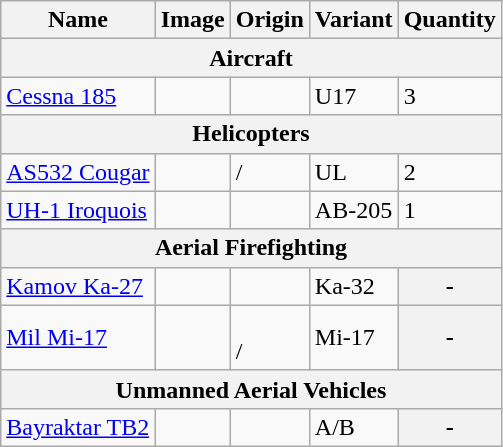<table class="wikitable">
<tr>
<th>Name</th>
<th>Image</th>
<th>Origin</th>
<th>Variant</th>
<th>Quantity</th>
</tr>
<tr>
<th colspan="5">Aircraft</th>
</tr>
<tr>
<td><a href='#'>Cessna 185</a></td>
<td></td>
<td></td>
<td>U17</td>
<td>3</td>
</tr>
<tr>
<th colspan="5">Helicopters</th>
</tr>
<tr>
<td><a href='#'>AS532 Cougar</a></td>
<td></td>
<td> /<br></td>
<td>UL</td>
<td>2</td>
</tr>
<tr>
<td><a href='#'>UH-1 Iroquois</a></td>
<td></td>
<td></td>
<td>AB-205</td>
<td>1</td>
</tr>
<tr>
<th colspan="5">Aerial Firefighting</th>
</tr>
<tr>
<td><a href='#'>Kamov Ka-27</a></td>
<td></td>
<td></td>
<td>Ka-32</td>
<th>-</th>
</tr>
<tr>
<td><a href='#'>Mil Mi-17</a></td>
<td></td>
<td><br>/ </td>
<td>Mi-17</td>
<th>-</th>
</tr>
<tr>
<th colspan="5">Unmanned Aerial Vehicles</th>
</tr>
<tr>
<td><a href='#'>Bayraktar TB2</a></td>
<td></td>
<td></td>
<td>A/B</td>
<th>-</th>
</tr>
</table>
